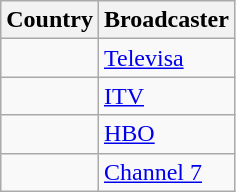<table class="wikitable">
<tr>
<th align=center>Country</th>
<th align=center>Broadcaster</th>
</tr>
<tr>
<td></td>
<td><a href='#'>Televisa</a></td>
</tr>
<tr>
<td></td>
<td><a href='#'>ITV</a></td>
</tr>
<tr>
<td></td>
<td><a href='#'>HBO</a></td>
</tr>
<tr>
<td></td>
<td><a href='#'>Channel 7</a></td>
</tr>
</table>
